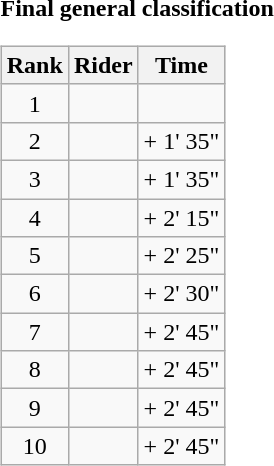<table>
<tr>
<td><strong>Final general classification</strong><br><table class="wikitable">
<tr>
<th scope="col">Rank</th>
<th scope="col">Rider</th>
<th scope="col">Time</th>
</tr>
<tr>
<td style="text-align:center;">1</td>
<td></td>
<td style="text-align:right;"></td>
</tr>
<tr>
<td style="text-align:center;">2</td>
<td></td>
<td style="text-align:right;">+ 1' 35"</td>
</tr>
<tr>
<td style="text-align:center;">3</td>
<td></td>
<td style="text-align:right;">+ 1' 35"</td>
</tr>
<tr>
<td style="text-align:center;">4</td>
<td></td>
<td style="text-align:right;">+ 2' 15"</td>
</tr>
<tr>
<td style="text-align:center;">5</td>
<td></td>
<td style="text-align:right;">+ 2' 25"</td>
</tr>
<tr>
<td style="text-align:center;">6</td>
<td></td>
<td style="text-align:right;">+ 2' 30"</td>
</tr>
<tr>
<td style="text-align:center;">7</td>
<td></td>
<td style="text-align:right;">+ 2' 45"</td>
</tr>
<tr>
<td style="text-align:center;">8</td>
<td></td>
<td style="text-align:right;">+ 2' 45"</td>
</tr>
<tr>
<td style="text-align:center;">9</td>
<td></td>
<td style="text-align:right;">+ 2' 45"</td>
</tr>
<tr>
<td style="text-align:center;">10</td>
<td></td>
<td style="text-align:right;">+ 2' 45"</td>
</tr>
</table>
</td>
</tr>
</table>
